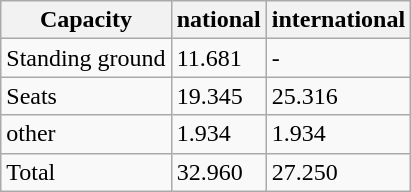<table class="wikitable">
<tr>
<th>Capacity</th>
<th>national</th>
<th>international</th>
</tr>
<tr>
<td>Standing ground</td>
<td>11.681</td>
<td>-</td>
</tr>
<tr>
<td>Seats</td>
<td>19.345</td>
<td>25.316</td>
</tr>
<tr>
<td>other</td>
<td>1.934</td>
<td>1.934</td>
</tr>
<tr>
<td>Total</td>
<td>32.960</td>
<td>27.250</td>
</tr>
</table>
